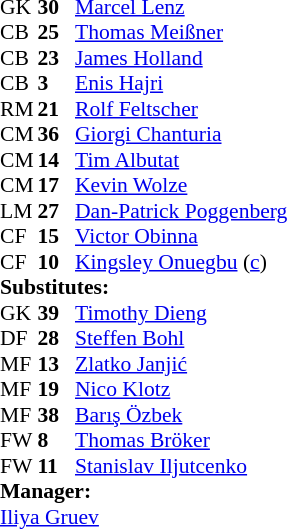<table style="font-size:90%" cellspacing="0" cellpadding="0">
<tr>
<th width=25></th>
<th width=25></th>
</tr>
<tr>
<td>GK</td>
<td><strong>30</strong></td>
<td> <a href='#'>Marcel Lenz</a></td>
</tr>
<tr>
<td>CB</td>
<td><strong>25</strong></td>
<td> <a href='#'>Thomas Meißner</a></td>
</tr>
<tr>
<td>CB</td>
<td><strong>23</strong></td>
<td> <a href='#'>James Holland</a></td>
</tr>
<tr>
<td>CB</td>
<td><strong>3</strong></td>
<td> <a href='#'>Enis Hajri</a></td>
</tr>
<tr>
<td>RM</td>
<td><strong>21</strong></td>
<td> <a href='#'>Rolf Feltscher</a></td>
</tr>
<tr>
<td>CM</td>
<td><strong>36</strong></td>
<td> <a href='#'>Giorgi Chanturia</a></td>
<td></td>
<td></td>
</tr>
<tr>
<td>CM</td>
<td><strong>14</strong></td>
<td> <a href='#'>Tim Albutat</a></td>
<td></td>
<td></td>
</tr>
<tr>
<td>CM</td>
<td><strong>17</strong></td>
<td> <a href='#'>Kevin Wolze</a></td>
<td></td>
<td></td>
</tr>
<tr>
<td>LM</td>
<td><strong>27</strong></td>
<td> <a href='#'>Dan-Patrick Poggenberg</a></td>
</tr>
<tr>
<td>CF</td>
<td><strong>15</strong></td>
<td> <a href='#'>Victor Obinna</a></td>
<td></td>
</tr>
<tr>
<td>CF</td>
<td><strong>10</strong></td>
<td> <a href='#'>Kingsley Onuegbu</a> (<a href='#'>c</a>)</td>
</tr>
<tr>
<td colspan="4"><strong>Substitutes:</strong></td>
</tr>
<tr>
<td>GK</td>
<td><strong>39</strong></td>
<td> <a href='#'>Timothy Dieng</a></td>
</tr>
<tr>
<td>DF</td>
<td><strong>28</strong></td>
<td> <a href='#'>Steffen Bohl</a></td>
</tr>
<tr>
<td>MF</td>
<td><strong>13</strong></td>
<td> <a href='#'>Zlatko Janjić</a></td>
</tr>
<tr>
<td>MF</td>
<td><strong>19</strong></td>
<td> <a href='#'>Nico Klotz</a></td>
<td></td>
<td></td>
</tr>
<tr>
<td>MF</td>
<td><strong>38</strong></td>
<td> <a href='#'>Barış Özbek</a></td>
</tr>
<tr>
<td>FW</td>
<td><strong>8</strong></td>
<td> <a href='#'>Thomas Bröker</a></td>
<td></td>
<td></td>
</tr>
<tr>
<td>FW</td>
<td><strong>11</strong></td>
<td> <a href='#'>Stanislav Iljutcenko</a></td>
<td></td>
<td></td>
</tr>
<tr>
<td colspan="4"><strong>Manager:</strong></td>
</tr>
<tr>
<td colspan="4"> <a href='#'>Iliya Gruev</a></td>
</tr>
</table>
